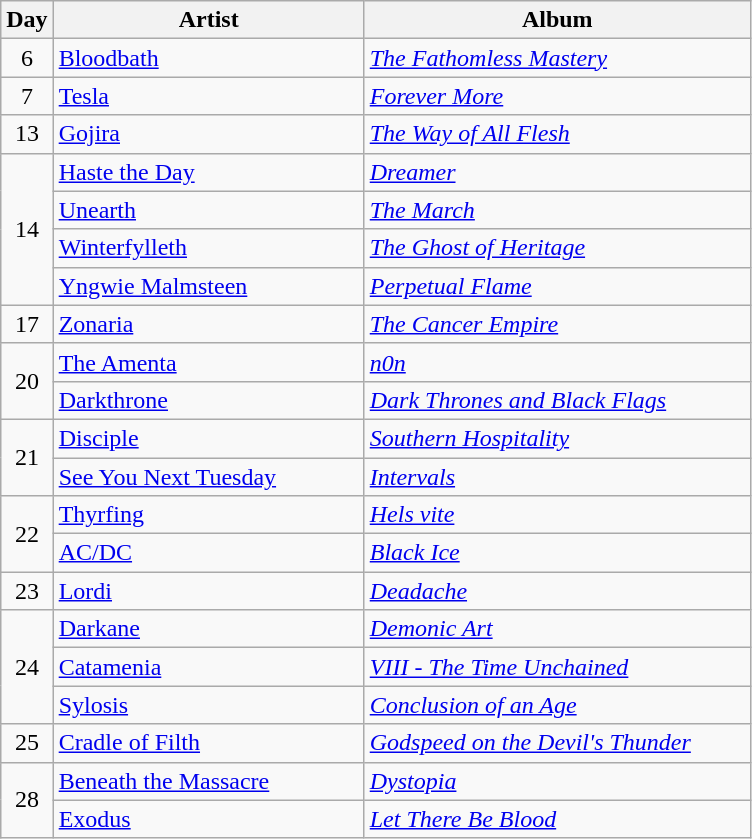<table class="wikitable" border="1">
<tr>
<th>Day</th>
<th width="200">Artist</th>
<th width="250">Album</th>
</tr>
<tr>
<td rowspan="1" align="center">6</td>
<td><a href='#'>Bloodbath</a></td>
<td><em><a href='#'>The Fathomless Mastery</a></em></td>
</tr>
<tr>
<td rowspan="1" align="center">7</td>
<td><a href='#'>Tesla</a></td>
<td><em><a href='#'>Forever More</a></em></td>
</tr>
<tr>
<td rowspan="1" align="center">13</td>
<td><a href='#'>Gojira</a></td>
<td><em><a href='#'>The Way of All Flesh</a></em></td>
</tr>
<tr>
<td rowspan="4" align="center">14</td>
<td><a href='#'>Haste the Day</a></td>
<td><em><a href='#'>Dreamer</a></em></td>
</tr>
<tr>
<td><a href='#'>Unearth</a></td>
<td><em><a href='#'>The March</a></em></td>
</tr>
<tr>
<td><a href='#'>Winterfylleth</a></td>
<td><em><a href='#'>The Ghost of Heritage</a></em></td>
</tr>
<tr>
<td><a href='#'>Yngwie Malmsteen</a></td>
<td><em><a href='#'>Perpetual Flame</a></em></td>
</tr>
<tr>
<td rowspan="1" align="center">17</td>
<td><a href='#'>Zonaria</a></td>
<td><em><a href='#'>The Cancer Empire</a></em></td>
</tr>
<tr>
<td rowspan="2" align="center">20</td>
<td><a href='#'>The Amenta</a></td>
<td><em><a href='#'>n0n</a></em></td>
</tr>
<tr>
<td><a href='#'>Darkthrone</a></td>
<td><em><a href='#'>Dark Thrones and Black Flags</a></em></td>
</tr>
<tr>
<td rowspan="2" align="center">21</td>
<td><a href='#'>Disciple</a></td>
<td><em><a href='#'>Southern Hospitality</a></em></td>
</tr>
<tr>
<td><a href='#'>See You Next Tuesday</a></td>
<td><em><a href='#'>Intervals</a></em></td>
</tr>
<tr>
<td rowspan="2" align="center">22</td>
<td><a href='#'>Thyrfing</a></td>
<td><em><a href='#'>Hels vite</a></em></td>
</tr>
<tr>
<td><a href='#'>AC/DC</a></td>
<td><em><a href='#'>Black Ice</a></em></td>
</tr>
<tr>
<td rowspan="1" align="center">23</td>
<td><a href='#'>Lordi</a></td>
<td><em><a href='#'>Deadache</a></em></td>
</tr>
<tr>
<td rowspan="3" align="center">24</td>
<td><a href='#'>Darkane</a></td>
<td><em><a href='#'>Demonic Art</a></em></td>
</tr>
<tr>
<td><a href='#'>Catamenia</a></td>
<td><em><a href='#'>VIII - The Time Unchained</a></em></td>
</tr>
<tr>
<td><a href='#'>Sylosis</a></td>
<td><em><a href='#'>Conclusion of an Age</a></em></td>
</tr>
<tr>
<td rowspan="1" align="center">25</td>
<td><a href='#'>Cradle of Filth</a></td>
<td><em><a href='#'>Godspeed on the Devil's Thunder</a></em></td>
</tr>
<tr>
<td rowspan="2" align="center">28</td>
<td><a href='#'>Beneath the Massacre</a></td>
<td><em><a href='#'>Dystopia</a></em></td>
</tr>
<tr>
<td><a href='#'>Exodus</a></td>
<td><em><a href='#'>Let There Be Blood</a></em></td>
</tr>
</table>
